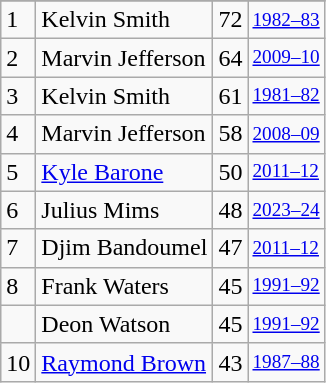<table class="wikitable">
<tr>
</tr>
<tr>
<td>1</td>
<td>Kelvin Smith</td>
<td>72</td>
<td style="font-size:80%;"><a href='#'>1982–83</a></td>
</tr>
<tr>
<td>2</td>
<td>Marvin Jefferson</td>
<td>64</td>
<td style="font-size:80%;"><a href='#'>2009–10</a></td>
</tr>
<tr>
<td>3</td>
<td>Kelvin Smith</td>
<td>61</td>
<td style="font-size:80%;"><a href='#'>1981–82</a></td>
</tr>
<tr>
<td>4</td>
<td>Marvin Jefferson</td>
<td>58</td>
<td style="font-size:80%;"><a href='#'>2008–09</a></td>
</tr>
<tr>
<td>5</td>
<td><a href='#'>Kyle Barone</a></td>
<td>50</td>
<td style="font-size:80%;"><a href='#'>2011–12</a></td>
</tr>
<tr>
<td>6</td>
<td>Julius Mims</td>
<td>48</td>
<td style="font-size:80%;"><a href='#'>2023–24</a></td>
</tr>
<tr>
<td>7</td>
<td>Djim Bandoumel</td>
<td>47</td>
<td style="font-size:80%;"><a href='#'>2011–12</a></td>
</tr>
<tr>
<td>8</td>
<td>Frank Waters</td>
<td>45</td>
<td style="font-size:80%;"><a href='#'>1991–92</a></td>
</tr>
<tr>
<td></td>
<td>Deon Watson</td>
<td>45</td>
<td style="font-size:80%;"><a href='#'>1991–92</a></td>
</tr>
<tr>
<td>10</td>
<td><a href='#'>Raymond Brown</a></td>
<td>43</td>
<td style="font-size:80%;"><a href='#'>1987–88</a></td>
</tr>
</table>
